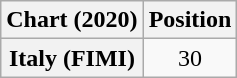<table class="wikitable plainrowheaders" style="text-align:center;">
<tr>
<th>Chart (2020)</th>
<th>Position</th>
</tr>
<tr>
<th scope="row">Italy (FIMI)</th>
<td>30</td>
</tr>
</table>
